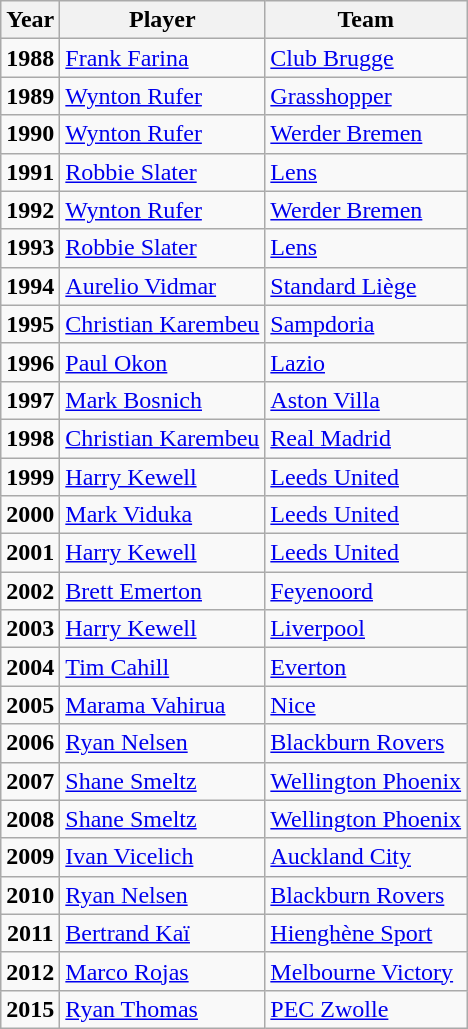<table class="wikitable">
<tr>
<th>Year</th>
<th>Player</th>
<th>Team</th>
</tr>
<tr>
<td align="center"><strong>1988</strong></td>
<td> <a href='#'>Frank Farina</a></td>
<td> <a href='#'>Club Brugge</a></td>
</tr>
<tr>
<td align="center"><strong>1989</strong></td>
<td> <a href='#'>Wynton Rufer</a></td>
<td> <a href='#'>Grasshopper</a></td>
</tr>
<tr>
<td align="center"><strong>1990</strong></td>
<td> <a href='#'>Wynton Rufer</a></td>
<td> <a href='#'>Werder Bremen</a></td>
</tr>
<tr>
<td align="center"><strong>1991</strong></td>
<td> <a href='#'>Robbie Slater</a></td>
<td> <a href='#'>Lens</a></td>
</tr>
<tr>
<td align="center"><strong>1992</strong></td>
<td> <a href='#'>Wynton Rufer</a></td>
<td> <a href='#'>Werder Bremen</a></td>
</tr>
<tr>
<td align="center"><strong>1993</strong></td>
<td> <a href='#'>Robbie Slater</a></td>
<td> <a href='#'>Lens</a></td>
</tr>
<tr>
<td align="center"><strong>1994</strong></td>
<td> <a href='#'>Aurelio Vidmar</a></td>
<td> <a href='#'>Standard Liège</a></td>
</tr>
<tr>
<td align="center"><strong>1995</strong></td>
<td> <a href='#'>Christian Karembeu</a></td>
<td> <a href='#'>Sampdoria</a></td>
</tr>
<tr>
<td align="center"><strong>1996</strong></td>
<td> <a href='#'>Paul Okon</a></td>
<td> <a href='#'>Lazio</a></td>
</tr>
<tr>
<td align="center"><strong>1997</strong></td>
<td> <a href='#'>Mark Bosnich</a></td>
<td> <a href='#'>Aston Villa</a></td>
</tr>
<tr>
<td align="center"><strong>1998</strong></td>
<td> <a href='#'>Christian Karembeu</a></td>
<td> <a href='#'>Real Madrid</a></td>
</tr>
<tr>
<td align="center"><strong>1999</strong></td>
<td> <a href='#'>Harry Kewell</a></td>
<td> <a href='#'>Leeds United</a></td>
</tr>
<tr>
<td align="center"><strong>2000</strong></td>
<td> <a href='#'>Mark Viduka</a></td>
<td> <a href='#'>Leeds United</a></td>
</tr>
<tr>
<td align="center"><strong>2001</strong></td>
<td> <a href='#'>Harry Kewell</a></td>
<td> <a href='#'>Leeds United</a></td>
</tr>
<tr>
<td align="center"><strong>2002</strong></td>
<td> <a href='#'>Brett Emerton</a></td>
<td> <a href='#'>Feyenoord</a></td>
</tr>
<tr>
<td align="center"><strong>2003</strong></td>
<td> <a href='#'>Harry Kewell</a></td>
<td> <a href='#'>Liverpool</a></td>
</tr>
<tr>
<td align="center"><strong>2004</strong></td>
<td> <a href='#'>Tim Cahill</a></td>
<td> <a href='#'>Everton</a></td>
</tr>
<tr>
<td align="center"><strong>2005</strong></td>
<td> <a href='#'>Marama Vahirua</a></td>
<td> <a href='#'>Nice</a></td>
</tr>
<tr>
<td align="center"><strong>2006</strong></td>
<td> <a href='#'>Ryan Nelsen</a></td>
<td> <a href='#'>Blackburn Rovers</a></td>
</tr>
<tr>
<td align="center"><strong>2007</strong></td>
<td> <a href='#'>Shane Smeltz</a></td>
<td> <a href='#'>Wellington Phoenix</a></td>
</tr>
<tr>
<td align="center"><strong>2008</strong></td>
<td> <a href='#'>Shane Smeltz</a></td>
<td> <a href='#'>Wellington Phoenix</a></td>
</tr>
<tr>
<td align="center"><strong>2009</strong></td>
<td> <a href='#'>Ivan Vicelich</a></td>
<td> <a href='#'>Auckland City</a></td>
</tr>
<tr>
<td align="center"><strong>2010</strong></td>
<td> <a href='#'>Ryan Nelsen</a></td>
<td> <a href='#'>Blackburn Rovers</a></td>
</tr>
<tr>
<td align="center"><strong>2011</strong></td>
<td> <a href='#'>Bertrand Kaï</a></td>
<td> <a href='#'>Hienghène Sport</a></td>
</tr>
<tr>
<td align="center"><strong>2012</strong></td>
<td> <a href='#'>Marco Rojas</a></td>
<td> <a href='#'>Melbourne Victory</a></td>
</tr>
<tr>
<td align="center"><strong>2015</strong></td>
<td> <a href='#'>Ryan Thomas</a></td>
<td> <a href='#'>PEC Zwolle</a></td>
</tr>
</table>
